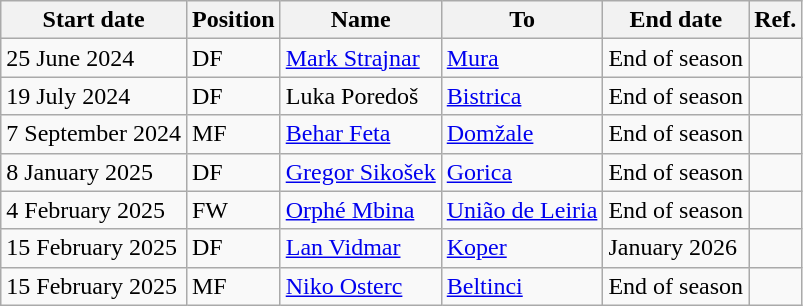<table class="wikitable">
<tr>
<th>Start date</th>
<th>Position</th>
<th>Name</th>
<th>To</th>
<th>End date</th>
<th>Ref.</th>
</tr>
<tr>
<td>25 June 2024</td>
<td>DF</td>
<td> <a href='#'>Mark Strajnar</a></td>
<td> <a href='#'>Mura</a></td>
<td>End of season</td>
<td></td>
</tr>
<tr>
<td>19 July 2024</td>
<td>DF</td>
<td> Luka Poredoš</td>
<td> <a href='#'>Bistrica</a></td>
<td>End of season</td>
<td></td>
</tr>
<tr>
<td>7 September 2024</td>
<td>MF</td>
<td> <a href='#'>Behar Feta</a></td>
<td> <a href='#'>Domžale</a></td>
<td>End of season</td>
<td></td>
</tr>
<tr>
<td>8 January 2025</td>
<td>DF</td>
<td> <a href='#'>Gregor Sikošek</a></td>
<td> <a href='#'>Gorica</a></td>
<td>End of season</td>
<td></td>
</tr>
<tr>
<td>4 February 2025</td>
<td>FW</td>
<td> <a href='#'>Orphé Mbina</a></td>
<td> <a href='#'>União de Leiria</a></td>
<td>End of season</td>
<td></td>
</tr>
<tr>
<td>15 February 2025</td>
<td>DF</td>
<td> <a href='#'>Lan Vidmar</a></td>
<td> <a href='#'>Koper</a></td>
<td>January 2026</td>
<td></td>
</tr>
<tr>
<td>15 February 2025</td>
<td>MF</td>
<td> <a href='#'>Niko Osterc</a></td>
<td> <a href='#'>Beltinci</a></td>
<td>End of season</td>
<td></td>
</tr>
</table>
